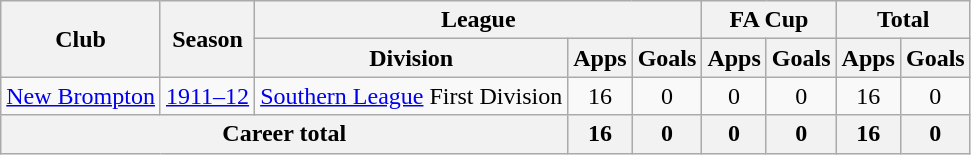<table class="wikitable" style="text-align: center;">
<tr>
<th rowspan="2">Club</th>
<th rowspan="2">Season</th>
<th colspan="3">League</th>
<th colspan="2">FA Cup</th>
<th colspan="2">Total</th>
</tr>
<tr>
<th>Division</th>
<th>Apps</th>
<th>Goals</th>
<th>Apps</th>
<th>Goals</th>
<th>Apps</th>
<th>Goals</th>
</tr>
<tr>
<td><a href='#'>New Brompton</a></td>
<td><a href='#'>1911–12</a></td>
<td><a href='#'>Southern League</a> First Division</td>
<td>16</td>
<td>0</td>
<td>0</td>
<td>0</td>
<td>16</td>
<td>0</td>
</tr>
<tr>
<th colspan="3">Career total</th>
<th>16</th>
<th>0</th>
<th>0</th>
<th>0</th>
<th>16</th>
<th>0</th>
</tr>
</table>
